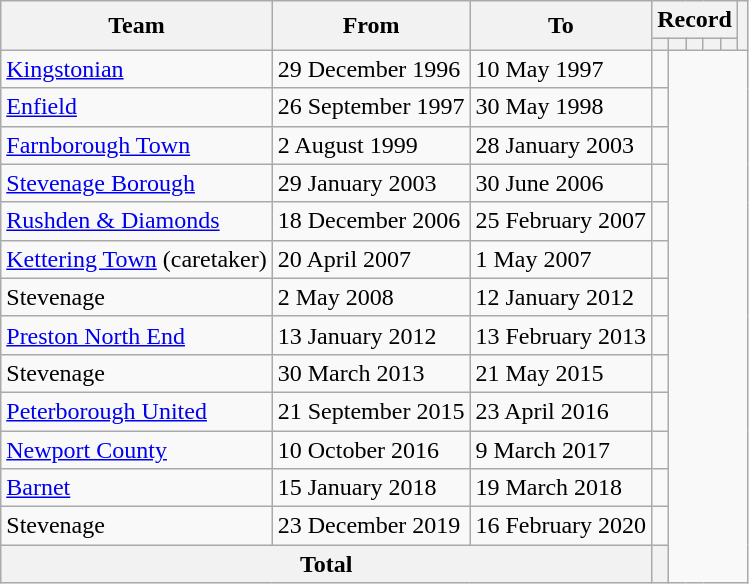<table class=wikitable style=text-align:center>
<tr>
<th rowspan=2>Team</th>
<th rowspan=2>From</th>
<th rowspan=2>To</th>
<th colspan=5>Record</th>
<th rowspan=2></th>
</tr>
<tr>
<th></th>
<th></th>
<th></th>
<th></th>
<th></th>
</tr>
<tr>
<td align=left><a href='#'>Kingstonian</a></td>
<td align=left>29 December 1996</td>
<td align=left>10 May 1997<br></td>
<td></td>
</tr>
<tr>
<td align=left><a href='#'>Enfield</a></td>
<td align=left>26 September 1997</td>
<td align=left>30 May 1998<br></td>
<td></td>
</tr>
<tr>
<td align=left><a href='#'>Farnborough Town</a></td>
<td align=left>2 August 1999</td>
<td align=left>28 January 2003<br></td>
<td></td>
</tr>
<tr>
<td align=left><a href='#'>Stevenage Borough</a></td>
<td align=left>29 January 2003</td>
<td align=left>30 June 2006<br></td>
<td></td>
</tr>
<tr>
<td align=left><a href='#'>Rushden & Diamonds</a></td>
<td align=left>18 December 2006</td>
<td align=left>25 February 2007<br></td>
<td></td>
</tr>
<tr>
<td align=left><a href='#'>Kettering Town</a> (caretaker)</td>
<td align=left>20 April 2007</td>
<td align=left>1 May 2007<br></td>
<td></td>
</tr>
<tr>
<td align=left>Stevenage</td>
<td align=left>2 May 2008</td>
<td align=left>12 January 2012<br></td>
<td></td>
</tr>
<tr>
<td align=left><a href='#'>Preston North End</a></td>
<td align=left>13 January 2012</td>
<td align=left>13 February 2013<br></td>
<td></td>
</tr>
<tr>
<td align=left>Stevenage</td>
<td align=left>30 March 2013</td>
<td align=left>21 May 2015<br></td>
<td></td>
</tr>
<tr>
<td align=left><a href='#'>Peterborough United</a></td>
<td align=left>21 September 2015</td>
<td align=left>23 April 2016<br></td>
<td></td>
</tr>
<tr>
<td align=left><a href='#'>Newport County</a></td>
<td align=left>10 October 2016</td>
<td align=left>9 March 2017<br></td>
<td></td>
</tr>
<tr>
<td align=left><a href='#'>Barnet</a></td>
<td align=left>15 January 2018</td>
<td align=left>19 March 2018<br></td>
<td></td>
</tr>
<tr>
<td align=left>Stevenage</td>
<td align=left>23 December 2019</td>
<td align=left>16 February 2020<br></td>
<td></td>
</tr>
<tr>
<th colspan=3>Total<br></th>
<th></th>
</tr>
</table>
